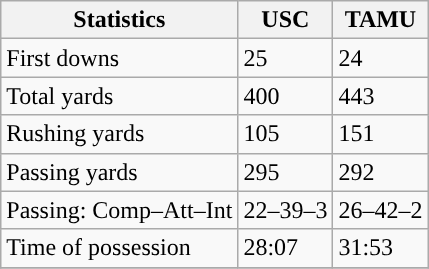<table class="wikitable" style="float: left;">
<tr>
<th>Statistics</th>
<th>USC</th>
<th>TAMU</th>
</tr>
<tr>
<td>First downs</td>
<td>25</td>
<td>24</td>
</tr>
<tr>
<td>Total yards</td>
<td>400</td>
<td>443</td>
</tr>
<tr>
<td>Rushing yards</td>
<td>105</td>
<td>151</td>
</tr>
<tr>
<td>Passing yards</td>
<td>295</td>
<td>292</td>
</tr>
<tr>
<td>Passing: Comp–Att–Int</td>
<td>22–39–3</td>
<td>26–42–2</td>
</tr>
<tr>
<td>Time of possession</td>
<td>28:07</td>
<td>31:53</td>
</tr>
<tr>
</tr>
</table>
